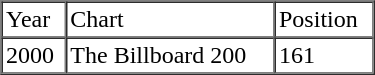<table border=1 cellspacing=0 cellpadding=2 width="250px">
<tr>
<td align="left">Year</td>
<td align="left">Chart</td>
<td align="left">Position</td>
</tr>
<tr>
<td align="left">2000</td>
<td align="left">The Billboard 200</td>
<td align="left">161</td>
</tr>
<tr>
</tr>
</table>
